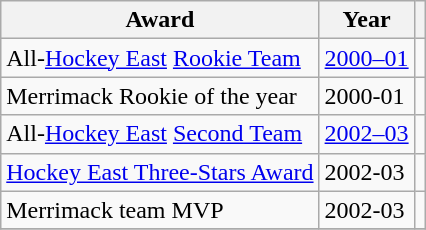<table class="wikitable">
<tr>
<th>Award</th>
<th>Year</th>
<th></th>
</tr>
<tr>
<td>All-<a href='#'>Hockey East</a> <a href='#'>Rookie Team</a></td>
<td><a href='#'>2000–01</a></td>
<td></td>
</tr>
<tr>
<td>Merrimack Rookie of the year</td>
<td>2000-01</td>
<td></td>
</tr>
<tr>
<td>All-<a href='#'>Hockey East</a> <a href='#'>Second Team</a></td>
<td><a href='#'>2002–03</a></td>
<td></td>
</tr>
<tr>
<td><a href='#'>Hockey East Three-Stars Award</a></td>
<td>2002-03</td>
<td></td>
</tr>
<tr>
<td>Merrimack team MVP</td>
<td>2002-03</td>
<td></td>
</tr>
<tr>
</tr>
</table>
